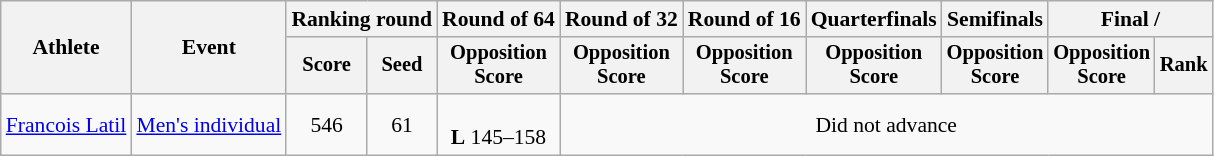<table class="wikitable" style="font-size:90%">
<tr>
<th rowspan="2">Athlete</th>
<th rowspan="2">Event</th>
<th colspan="2">Ranking round</th>
<th>Round of 64</th>
<th>Round of 32</th>
<th>Round of 16</th>
<th>Quarterfinals</th>
<th>Semifinals</th>
<th colspan="2">Final / </th>
</tr>
<tr style="font-size:95%">
<th>Score</th>
<th>Seed</th>
<th>Opposition<br>Score</th>
<th>Opposition<br>Score</th>
<th>Opposition<br>Score</th>
<th>Opposition<br>Score</th>
<th>Opposition<br>Score</th>
<th>Opposition<br>Score</th>
<th>Rank</th>
</tr>
<tr align=center>
<td align=left><a href='#'>Francois Latil</a></td>
<td align=left><a href='#'>Men's individual</a></td>
<td>546</td>
<td>61</td>
<td><br><strong>L</strong> 145–158</td>
<td colspan=6>Did not advance</td>
</tr>
</table>
